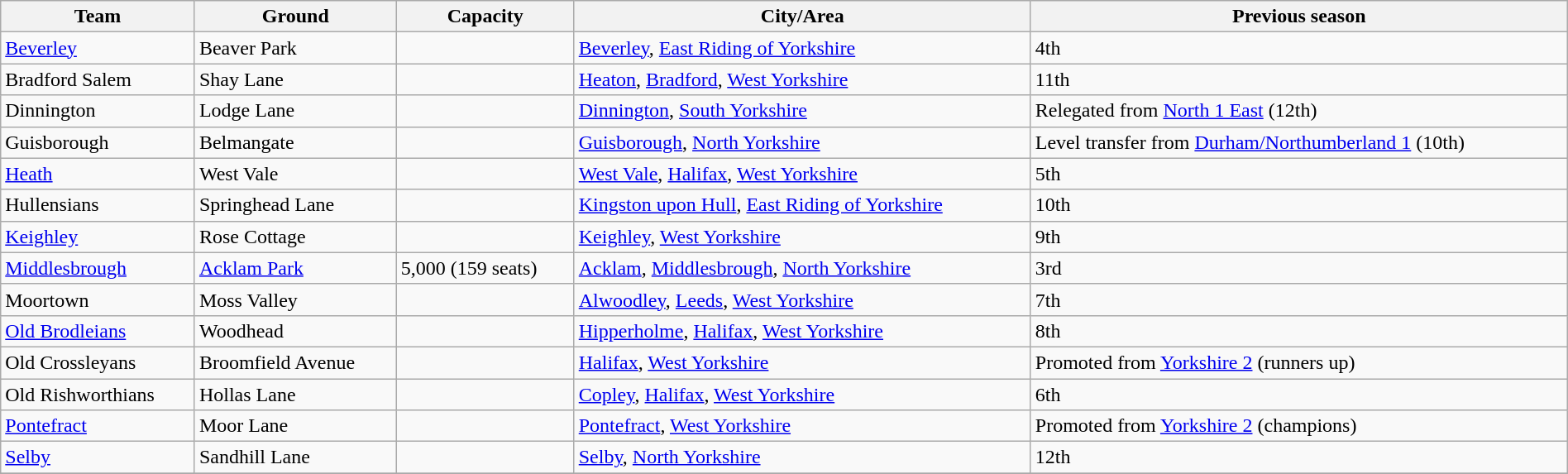<table class="wikitable sortable" width=100%>
<tr>
<th>Team</th>
<th>Ground</th>
<th>Capacity</th>
<th>City/Area</th>
<th>Previous season</th>
</tr>
<tr>
<td><a href='#'>Beverley</a></td>
<td>Beaver Park</td>
<td></td>
<td><a href='#'>Beverley</a>, <a href='#'>East Riding of Yorkshire</a></td>
<td>4th</td>
</tr>
<tr>
<td>Bradford Salem</td>
<td>Shay Lane</td>
<td></td>
<td><a href='#'>Heaton</a>, <a href='#'>Bradford</a>, <a href='#'>West Yorkshire</a></td>
<td>11th</td>
</tr>
<tr>
<td>Dinnington</td>
<td>Lodge Lane</td>
<td></td>
<td><a href='#'>Dinnington</a>, <a href='#'>South Yorkshire</a></td>
<td>Relegated from <a href='#'>North 1 East</a> (12th)</td>
</tr>
<tr>
<td>Guisborough</td>
<td>Belmangate</td>
<td></td>
<td><a href='#'>Guisborough</a>, <a href='#'>North Yorkshire</a></td>
<td>Level transfer from <a href='#'>Durham/Northumberland 1</a> (10th)</td>
</tr>
<tr>
<td><a href='#'>Heath</a></td>
<td>West Vale</td>
<td></td>
<td><a href='#'>West Vale</a>, <a href='#'>Halifax</a>, <a href='#'>West Yorkshire</a></td>
<td>5th</td>
</tr>
<tr>
<td>Hullensians</td>
<td>Springhead Lane</td>
<td></td>
<td><a href='#'>Kingston upon Hull</a>, <a href='#'>East Riding of Yorkshire</a></td>
<td>10th</td>
</tr>
<tr>
<td><a href='#'>Keighley</a></td>
<td>Rose Cottage</td>
<td></td>
<td><a href='#'>Keighley</a>, <a href='#'>West Yorkshire</a></td>
<td>9th</td>
</tr>
<tr>
<td><a href='#'>Middlesbrough</a></td>
<td><a href='#'>Acklam Park</a></td>
<td>5,000 (159 seats)</td>
<td><a href='#'>Acklam</a>, <a href='#'>Middlesbrough</a>, <a href='#'>North Yorkshire</a></td>
<td>3rd</td>
</tr>
<tr>
<td>Moortown</td>
<td>Moss Valley</td>
<td></td>
<td><a href='#'>Alwoodley</a>, <a href='#'>Leeds</a>, <a href='#'>West Yorkshire</a></td>
<td>7th</td>
</tr>
<tr>
<td><a href='#'>Old Brodleians</a></td>
<td>Woodhead</td>
<td></td>
<td><a href='#'>Hipperholme</a>, <a href='#'>Halifax</a>, <a href='#'>West Yorkshire</a></td>
<td>8th</td>
</tr>
<tr>
<td>Old Crossleyans</td>
<td>Broomfield Avenue</td>
<td></td>
<td><a href='#'>Halifax</a>, <a href='#'>West Yorkshire</a></td>
<td>Promoted from <a href='#'>Yorkshire 2</a> (runners up)</td>
</tr>
<tr>
<td>Old Rishworthians</td>
<td>Hollas Lane</td>
<td></td>
<td><a href='#'>Copley</a>, <a href='#'>Halifax</a>, <a href='#'>West Yorkshire</a></td>
<td>6th</td>
</tr>
<tr>
<td><a href='#'>Pontefract</a></td>
<td>Moor Lane</td>
<td></td>
<td><a href='#'>Pontefract</a>, <a href='#'>West Yorkshire</a></td>
<td>Promoted from <a href='#'>Yorkshire 2</a> (champions)</td>
</tr>
<tr>
<td><a href='#'>Selby</a></td>
<td>Sandhill Lane</td>
<td></td>
<td><a href='#'>Selby</a>, <a href='#'>North Yorkshire</a></td>
<td>12th</td>
</tr>
<tr>
</tr>
</table>
